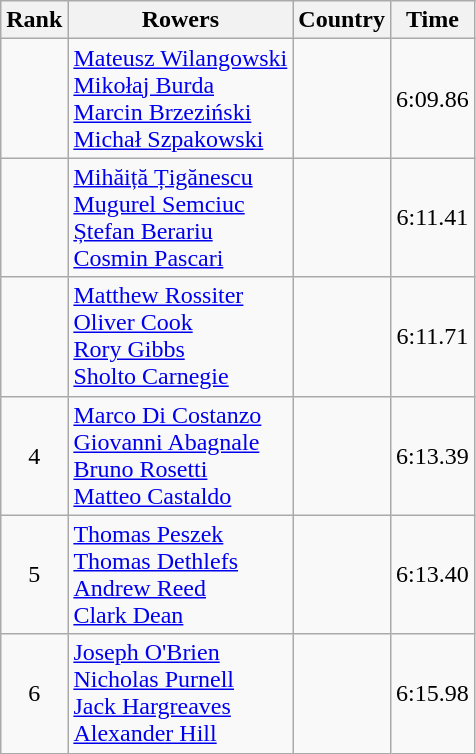<table class="wikitable" style="text-align:center">
<tr>
<th>Rank</th>
<th>Rowers</th>
<th>Country</th>
<th>Time</th>
</tr>
<tr>
<td></td>
<td align="left"><a href='#'>Mateusz Wilangowski</a><br><a href='#'>Mikołaj Burda</a><br><a href='#'>Marcin Brzeziński</a><br><a href='#'>Michał Szpakowski</a></td>
<td align="left"></td>
<td>6:09.86</td>
</tr>
<tr>
<td></td>
<td align="left"><a href='#'>Mihăiță Țigănescu</a><br><a href='#'>Mugurel Semciuc</a><br><a href='#'>Ștefan Berariu</a><br><a href='#'>Cosmin Pascari</a></td>
<td align="left"></td>
<td>6:11.41</td>
</tr>
<tr>
<td></td>
<td align="left"><a href='#'>Matthew Rossiter</a><br><a href='#'>Oliver Cook</a><br><a href='#'>Rory Gibbs</a><br><a href='#'>Sholto Carnegie</a></td>
<td align="left"></td>
<td>6:11.71</td>
</tr>
<tr>
<td>4</td>
<td align="left"><a href='#'>Marco Di Costanzo</a><br><a href='#'>Giovanni Abagnale</a><br><a href='#'>Bruno Rosetti</a><br><a href='#'>Matteo Castaldo</a></td>
<td align="left"></td>
<td>6:13.39</td>
</tr>
<tr>
<td>5</td>
<td align="left"><a href='#'>Thomas Peszek</a><br><a href='#'>Thomas Dethlefs</a><br><a href='#'>Andrew Reed</a><br><a href='#'>Clark Dean</a></td>
<td align="left"></td>
<td>6:13.40</td>
</tr>
<tr>
<td>6</td>
<td align="left"><a href='#'>Joseph O'Brien</a><br><a href='#'>Nicholas Purnell</a><br><a href='#'>Jack Hargreaves</a><br><a href='#'>Alexander Hill</a></td>
<td align="left"></td>
<td>6:15.98</td>
</tr>
</table>
